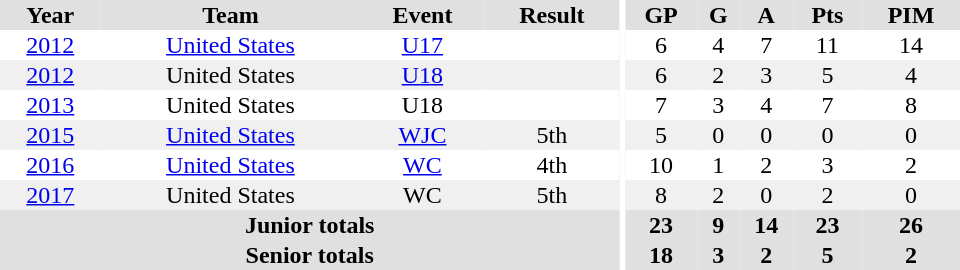<table border="0" cellpadding="1" cellspacing="0" ID="Table3" style="text-align:center; width:40em">
<tr ALIGN="center" bgcolor="#e0e0e0">
<th>Year</th>
<th>Team</th>
<th>Event</th>
<th>Result</th>
<th rowspan="99" bgcolor="#ffffff"></th>
<th>GP</th>
<th>G</th>
<th>A</th>
<th>Pts</th>
<th>PIM</th>
</tr>
<tr>
<td><a href='#'>2012</a></td>
<td><a href='#'>United States</a></td>
<td><a href='#'>U17</a></td>
<td></td>
<td>6</td>
<td>4</td>
<td>7</td>
<td>11</td>
<td>14</td>
</tr>
<tr bgcolor="#f0f0f0">
<td><a href='#'>2012</a></td>
<td>United States</td>
<td><a href='#'>U18</a></td>
<td></td>
<td>6</td>
<td>2</td>
<td>3</td>
<td>5</td>
<td>4</td>
</tr>
<tr>
<td><a href='#'>2013</a></td>
<td>United States</td>
<td>U18</td>
<td></td>
<td>7</td>
<td>3</td>
<td>4</td>
<td>7</td>
<td>8</td>
</tr>
<tr bgcolor="#f0f0f0">
<td><a href='#'>2015</a></td>
<td><a href='#'>United States</a></td>
<td><a href='#'>WJC</a></td>
<td>5th</td>
<td>5</td>
<td>0</td>
<td>0</td>
<td>0</td>
<td>0</td>
</tr>
<tr>
<td><a href='#'>2016</a></td>
<td><a href='#'>United States</a></td>
<td><a href='#'>WC</a></td>
<td>4th</td>
<td>10</td>
<td>1</td>
<td>2</td>
<td>3</td>
<td>2</td>
</tr>
<tr bgcolor="#f0f0f0">
<td><a href='#'>2017</a></td>
<td>United States</td>
<td>WC</td>
<td>5th</td>
<td>8</td>
<td>2</td>
<td>0</td>
<td>2</td>
<td>0</td>
</tr>
<tr bgcolor="#e0e0e0">
<th colspan=4>Junior totals</th>
<th>23</th>
<th>9</th>
<th>14</th>
<th>23</th>
<th>26</th>
</tr>
<tr bgcolor="#e0e0e0">
<th colspan=4>Senior totals</th>
<th>18</th>
<th>3</th>
<th>2</th>
<th>5</th>
<th>2</th>
</tr>
</table>
